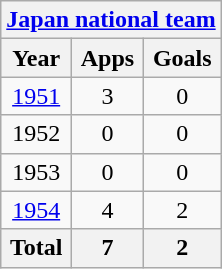<table class="wikitable" style="text-align:center">
<tr>
<th colspan=3><a href='#'>Japan national team</a></th>
</tr>
<tr>
<th>Year</th>
<th>Apps</th>
<th>Goals</th>
</tr>
<tr>
<td><a href='#'>1951</a></td>
<td>3</td>
<td>0</td>
</tr>
<tr>
<td>1952</td>
<td>0</td>
<td>0</td>
</tr>
<tr>
<td>1953</td>
<td>0</td>
<td>0</td>
</tr>
<tr>
<td><a href='#'>1954</a></td>
<td>4</td>
<td>2</td>
</tr>
<tr>
<th>Total</th>
<th>7</th>
<th>2</th>
</tr>
</table>
